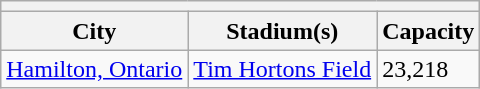<table class="wikitable">
<tr>
<th colspan="3"></th>
</tr>
<tr>
<th>City</th>
<th>Stadium(s)</th>
<th>Capacity</th>
</tr>
<tr>
<td><a href='#'>Hamilton, Ontario</a></td>
<td><a href='#'>Tim Hortons Field</a></td>
<td>23,218</td>
</tr>
</table>
